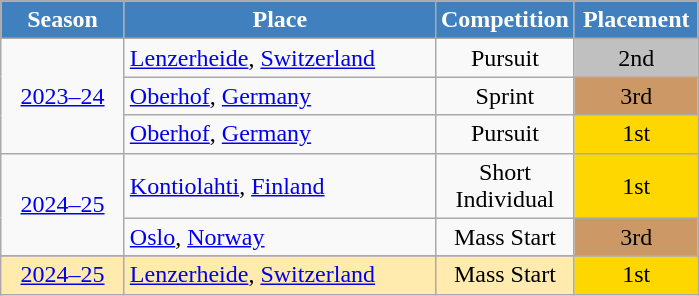<table class="wikitable sortable" style="text-align: center;">
<tr>
<th style="background-color:#4180be; color:white; width:75px;">Season</th>
<th style="background-color:#4180be; color:white; width:200px;">Place</th>
<th style="background-color:#4180be; color:white; width:75px;">Competition</th>
<th style="background-color:#4180be; color:white; width:75px;">Placement</th>
</tr>
<tr>
<td rowspan=3><a href='#'>2023–24</a></td>
<td align="left"> <a href='#'>Lenzerheide</a>, <a href='#'>Switzerland</a></td>
<td>Pursuit</td>
<td bgcolor="silver">2nd</td>
</tr>
<tr>
<td align="left"> <a href='#'>Oberhof</a>, <a href='#'>Germany</a></td>
<td>Sprint</td>
<td bgcolor="cc9966">3rd</td>
</tr>
<tr>
<td align="left"> <a href='#'>Oberhof</a>, <a href='#'>Germany</a></td>
<td>Pursuit</td>
<td bgcolor="gold">1st</td>
</tr>
<tr>
<td rowspan=2><a href='#'>2024–25</a></td>
<td align="left"> <a href='#'>Kontiolahti</a>, <a href='#'>Finland</a></td>
<td>Short Individual</td>
<td bgcolor="gold">1st</td>
</tr>
<tr>
<td align="left"> <a href='#'>Oslo</a>, <a href='#'>Norway</a></td>
<td>Mass Start</td>
<td bgcolor="cc9966">3rd</td>
</tr>
<tr>
</tr>
<tr style="background:#FFEBAD">
<td><a href='#'>2024–25</a></td>
<td align="left"> <a href='#'>Lenzerheide</a>, <a href='#'>Switzerland</a></td>
<td>Mass Start</td>
<td bgcolor="gold">1st</td>
</tr>
</table>
